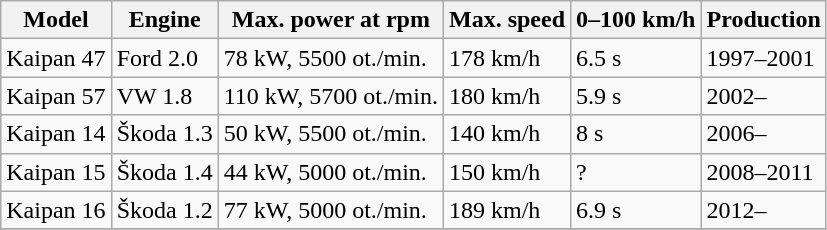<table class="wikitable">
<tr>
<th>Model</th>
<th>Engine</th>
<th>Max. power at rpm</th>
<th>Max. speed</th>
<th>0–100 km/h</th>
<th>Production</th>
</tr>
<tr>
<td>Kaipan 47</td>
<td>Ford 2.0</td>
<td>78 kW, 5500 ot./min.</td>
<td>178 km/h</td>
<td>6.5 s</td>
<td>1997–2001</td>
</tr>
<tr>
<td>Kaipan 57</td>
<td>VW 1.8</td>
<td>110 kW, 5700 ot./min.</td>
<td>180 km/h</td>
<td>5.9 s</td>
<td>2002–</td>
</tr>
<tr>
<td>Kaipan 14</td>
<td>Škoda 1.3</td>
<td>50 kW, 5500 ot./min.</td>
<td>140 km/h</td>
<td>8 s</td>
<td>2006–</td>
</tr>
<tr>
<td>Kaipan 15</td>
<td>Škoda 1.4</td>
<td>44 kW, 5000 ot./min.</td>
<td>150 km/h</td>
<td>?</td>
<td>2008–2011</td>
</tr>
<tr>
<td>Kaipan 16</td>
<td>Škoda 1.2</td>
<td>77 kW, 5000 ot./min.</td>
<td>189 km/h</td>
<td>6.9 s</td>
<td>2012–</td>
</tr>
<tr>
</tr>
</table>
